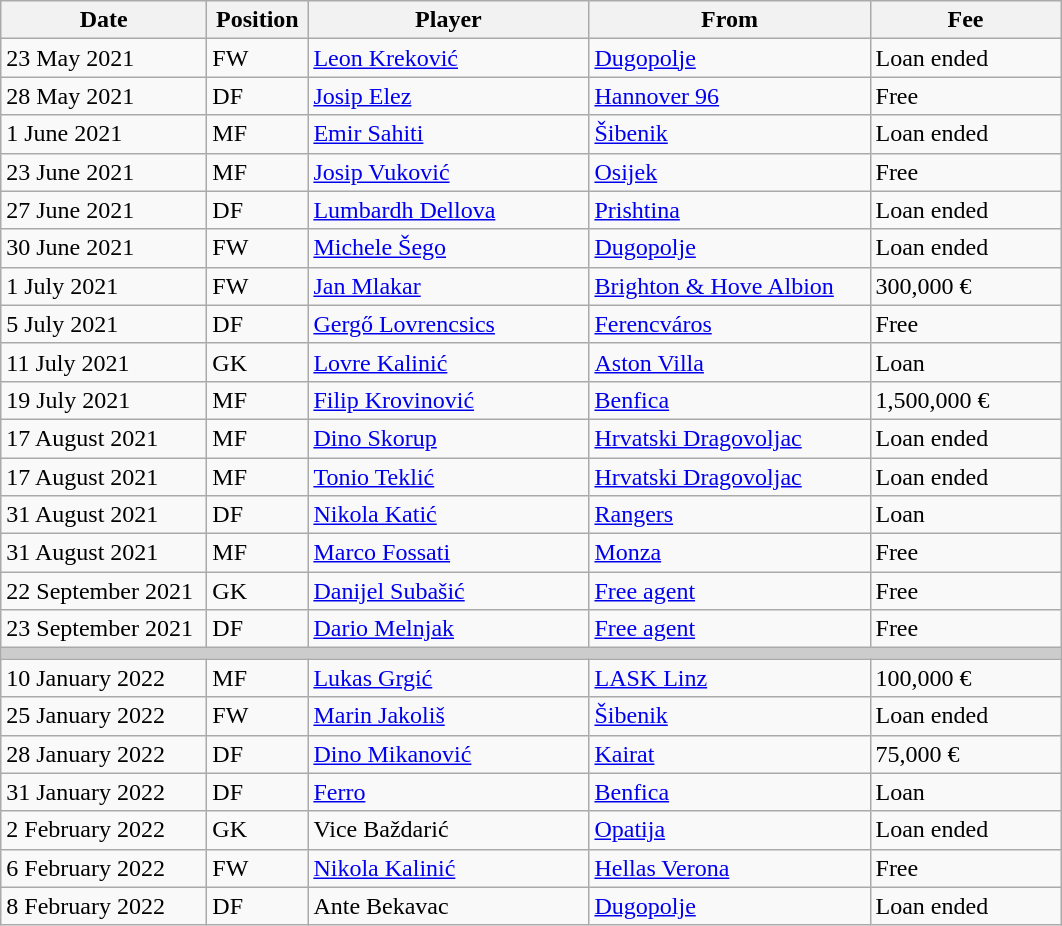<table class="wikitable plainrowheaders sortable">
<tr>
<th width=130>Date</th>
<th width=60>Position</th>
<th width=180>Player</th>
<th width=180>From</th>
<th width=120>Fee</th>
</tr>
<tr>
<td>23 May 2021</td>
<td>FW</td>
<td style="text-align:left;"> <a href='#'>Leon Kreković</a></td>
<td style="text-align:left;"> <a href='#'>Dugopolje</a></td>
<td>Loan ended</td>
</tr>
<tr>
<td>28 May 2021</td>
<td>DF</td>
<td style="text-align:left;"> <a href='#'>Josip Elez</a></td>
<td style="text-align:left;"> <a href='#'>Hannover 96</a></td>
<td>Free</td>
</tr>
<tr>
<td>1 June 2021</td>
<td>MF</td>
<td style="text-align:left;"> <a href='#'>Emir Sahiti</a></td>
<td style="text-align:left;"> <a href='#'>Šibenik</a></td>
<td>Loan ended</td>
</tr>
<tr>
<td>23 June 2021</td>
<td>MF</td>
<td style="text-align:left;"> <a href='#'>Josip Vuković</a></td>
<td style="text-align:left;"> <a href='#'>Osijek</a></td>
<td>Free</td>
</tr>
<tr>
<td>27 June 2021</td>
<td>DF</td>
<td style="text-align:left;"> <a href='#'>Lumbardh Dellova</a></td>
<td style="text-align:left;"> <a href='#'>Prishtina</a></td>
<td>Loan ended</td>
</tr>
<tr>
<td>30 June 2021</td>
<td>FW</td>
<td style="text-align:left;"> <a href='#'>Michele Šego</a></td>
<td style="text-align:left;"> <a href='#'>Dugopolje</a></td>
<td>Loan ended</td>
</tr>
<tr>
<td>1 July 2021</td>
<td>FW</td>
<td style="text-align:left;"> <a href='#'>Jan Mlakar</a></td>
<td style="text-align:left;"> <a href='#'>Brighton & Hove Albion</a></td>
<td>300,000 €</td>
</tr>
<tr>
<td>5 July 2021</td>
<td>DF</td>
<td style="text-align:left;"> <a href='#'>Gergő Lovrencsics</a></td>
<td style="text-align:left;"> <a href='#'>Ferencváros</a></td>
<td>Free</td>
</tr>
<tr>
<td>11 July 2021</td>
<td>GK</td>
<td style="text-align:left;"> <a href='#'>Lovre Kalinić</a></td>
<td style="text-align:left;"> <a href='#'>Aston Villa</a></td>
<td>Loan</td>
</tr>
<tr>
<td>19 July 2021</td>
<td>MF</td>
<td style="text-align:left;"> <a href='#'>Filip Krovinović</a></td>
<td style="text-align:left;"> <a href='#'>Benfica</a></td>
<td>1,500,000 €</td>
</tr>
<tr>
<td>17 August 2021</td>
<td>MF</td>
<td style="text-align:left;"> <a href='#'>Dino Skorup</a></td>
<td style="text-align:left;"> <a href='#'>Hrvatski Dragovoljac</a></td>
<td>Loan ended</td>
</tr>
<tr>
<td>17 August 2021</td>
<td>MF</td>
<td style="text-align:left;"> <a href='#'>Tonio Teklić</a></td>
<td style="text-align:left;"> <a href='#'>Hrvatski Dragovoljac</a></td>
<td>Loan ended</td>
</tr>
<tr>
<td>31 August 2021</td>
<td>DF</td>
<td style="text-align:left;"> <a href='#'>Nikola Katić</a></td>
<td style="text-align:left;"> <a href='#'>Rangers</a></td>
<td>Loan</td>
</tr>
<tr>
<td>31 August 2021</td>
<td>MF</td>
<td style="text-align:left;"> <a href='#'>Marco Fossati</a></td>
<td style="text-align:left;"> <a href='#'>Monza</a></td>
<td>Free</td>
</tr>
<tr>
<td>22 September 2021</td>
<td>GK</td>
<td style="text-align:left;"> <a href='#'>Danijel Subašić</a></td>
<td style="text-align:left;"><a href='#'>Free agent</a></td>
<td>Free</td>
</tr>
<tr>
<td>23 September 2021</td>
<td>DF</td>
<td style="text-align:left;"> <a href='#'>Dario Melnjak</a></td>
<td style="text-align:left;"><a href='#'>Free agent</a></td>
<td>Free</td>
</tr>
<tr style="color:#CCCCCC;background-color:#CCCCCC">
<td colspan="6"></td>
</tr>
<tr>
<td>10 January 2022</td>
<td>MF</td>
<td style="text-align:left;"> <a href='#'>Lukas Grgić</a></td>
<td style="text-align:left;"> <a href='#'>LASK Linz</a></td>
<td>100,000 €</td>
</tr>
<tr>
<td>25 January 2022</td>
<td>FW</td>
<td style="text-align:left;"> <a href='#'>Marin Jakoliš</a></td>
<td style="text-align:left;"> <a href='#'>Šibenik</a></td>
<td>Loan ended</td>
</tr>
<tr>
<td>28 January 2022</td>
<td>DF</td>
<td style="text-align:left;"> <a href='#'>Dino Mikanović</a></td>
<td style="text-align:left;"> <a href='#'>Kairat</a></td>
<td>75,000 €</td>
</tr>
<tr>
<td>31 January 2022</td>
<td>DF</td>
<td style="text-align:left;"> <a href='#'>Ferro</a></td>
<td style="text-align:left;"> <a href='#'>Benfica</a></td>
<td>Loan</td>
</tr>
<tr>
<td>2 February 2022</td>
<td>GK</td>
<td style="text-align:left;"> Vice Baždarić</td>
<td style="text-align:left;"> <a href='#'>Opatija</a></td>
<td>Loan ended</td>
</tr>
<tr>
<td>6 February 2022</td>
<td>FW</td>
<td style="text-align:left;"> <a href='#'>Nikola Kalinić</a></td>
<td style="text-align:left;"> <a href='#'>Hellas Verona</a></td>
<td>Free</td>
</tr>
<tr>
<td>8 February 2022</td>
<td>DF</td>
<td style="text-align:left;"> Ante Bekavac</td>
<td style="text-align:left;"> <a href='#'>Dugopolje</a></td>
<td>Loan ended</td>
</tr>
</table>
